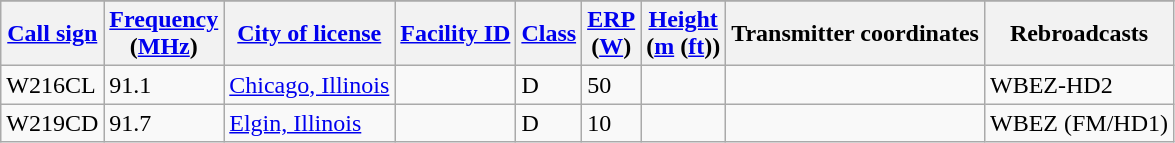<table class="wikitable sortable">
<tr>
</tr>
<tr>
<th><a href='#'>Call sign</a></th>
<th data-sort-type="number"><a href='#'>Frequency</a><br>(<a href='#'>MHz</a>)</th>
<th><a href='#'>City of license</a></th>
<th data-sort-type="number"><a href='#'>Facility ID</a></th>
<th><a href='#'>Class</a></th>
<th data-sort-type="number"><a href='#'>ERP</a><br>(<a href='#'>W</a>)</th>
<th data-sort-type="number"><a href='#'>Height</a><br>(<a href='#'>m</a> (<a href='#'>ft</a>))</th>
<th class="unsortable">Transmitter coordinates</th>
<th>Rebroadcasts</th>
</tr>
<tr>
<td>W216CL</td>
<td>91.1</td>
<td><a href='#'>Chicago, Illinois</a></td>
<td></td>
<td>D</td>
<td>50</td>
<td></td>
<td></td>
<td>WBEZ-HD2</td>
</tr>
<tr>
<td>W219CD</td>
<td>91.7</td>
<td><a href='#'>Elgin, Illinois</a></td>
<td></td>
<td>D</td>
<td>10</td>
<td></td>
<td></td>
<td>WBEZ (FM/HD1)</td>
</tr>
</table>
